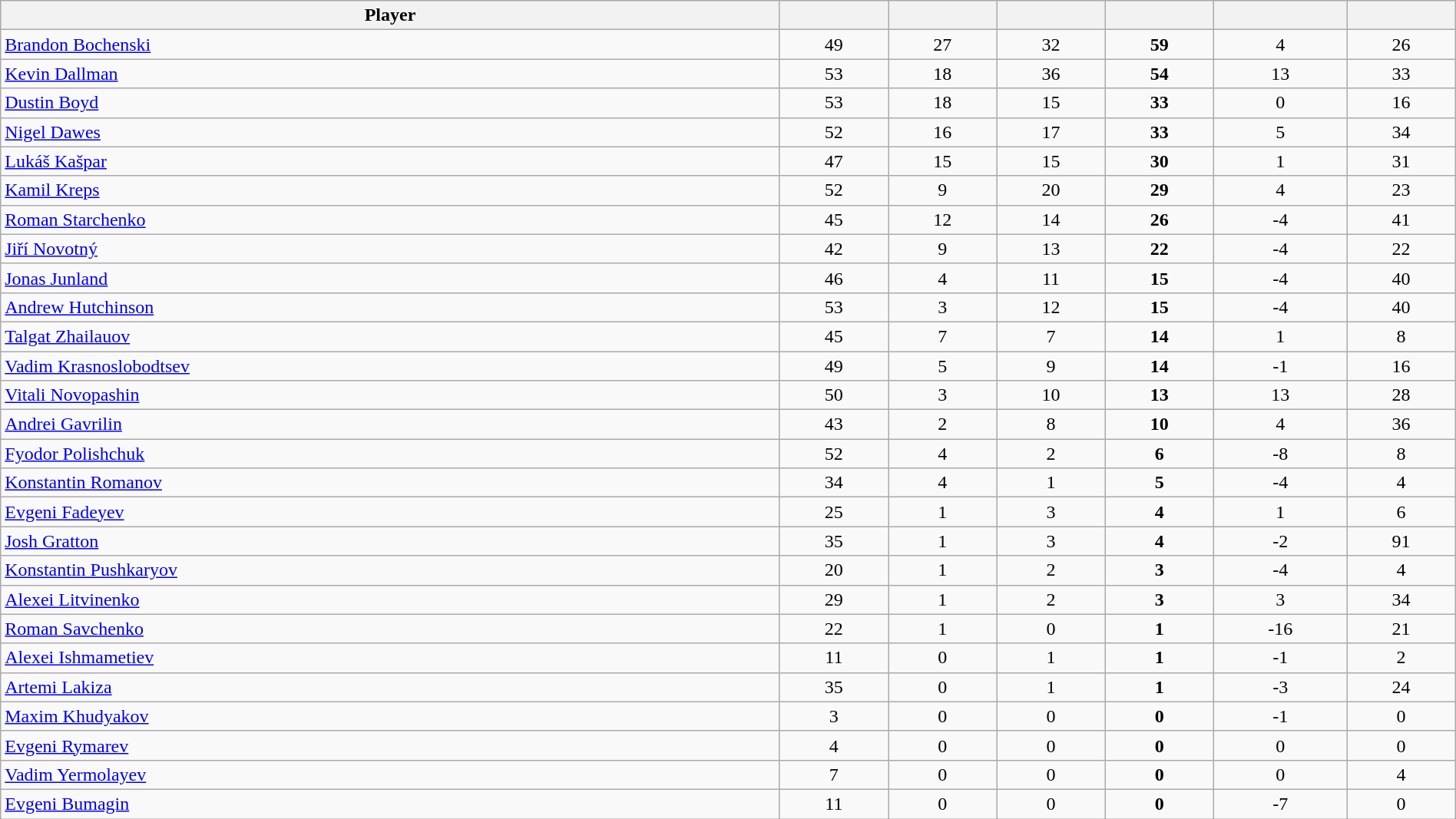<table class="wikitable sortable" style="width:100%; text-align:center;">
<tr align=center>
<th>Player</th>
<th></th>
<th></th>
<th></th>
<th></th>
<th data-sort-type="number"></th>
<th></th>
</tr>
<tr align=center>
<td align=left><a href='#'>Brandon Bochenski</a></td>
<td>49</td>
<td>27</td>
<td>32</td>
<td><strong>59</strong></td>
<td>4</td>
<td>26</td>
</tr>
<tr align=center>
<td align=left><a href='#'>Kevin Dallman</a></td>
<td>53</td>
<td>18</td>
<td>36</td>
<td><strong>54</strong></td>
<td>13</td>
<td>33</td>
</tr>
<tr align=center>
<td align=left><a href='#'>Dustin Boyd</a></td>
<td>53</td>
<td>18</td>
<td>15</td>
<td><strong>33</strong></td>
<td>0</td>
<td>16</td>
</tr>
<tr align=center>
<td align=left><a href='#'>Nigel Dawes</a></td>
<td>52</td>
<td>16</td>
<td>17</td>
<td><strong>33</strong></td>
<td>5</td>
<td>34</td>
</tr>
<tr align=center>
<td align=left><a href='#'>Lukáš Kašpar</a></td>
<td>47</td>
<td>15</td>
<td>15</td>
<td><strong>30</strong></td>
<td>1</td>
<td>31</td>
</tr>
<tr align=center>
<td align=left><a href='#'>Kamil Kreps</a></td>
<td>52</td>
<td>9</td>
<td>20</td>
<td><strong>29</strong></td>
<td>4</td>
<td>23</td>
</tr>
<tr align=center>
<td align=left><a href='#'>Roman Starchenko</a></td>
<td>45</td>
<td>12</td>
<td>14</td>
<td><strong>26</strong></td>
<td>-4</td>
<td>41</td>
</tr>
<tr align=center>
<td align=left><a href='#'>Jiří Novotný</a></td>
<td>42</td>
<td>9</td>
<td>13</td>
<td><strong>22</strong></td>
<td>-4</td>
<td>22</td>
</tr>
<tr align=center>
<td align=left><a href='#'>Jonas Junland</a></td>
<td>46</td>
<td>4</td>
<td>11</td>
<td><strong>15</strong></td>
<td>-4</td>
<td>40</td>
</tr>
<tr align=center>
<td align=left><a href='#'>Andrew Hutchinson</a></td>
<td>53</td>
<td>3</td>
<td>12</td>
<td><strong>15</strong></td>
<td>-4</td>
<td>40</td>
</tr>
<tr align=center>
<td align=left><a href='#'>Talgat Zhailauov</a></td>
<td>45</td>
<td>7</td>
<td>7</td>
<td><strong>14</strong></td>
<td>1</td>
<td>8</td>
</tr>
<tr align=center>
<td align=left><a href='#'>Vadim Krasnoslobodtsev</a></td>
<td>49</td>
<td>5</td>
<td>9</td>
<td><strong>14</strong></td>
<td>-1</td>
<td>16</td>
</tr>
<tr align=center>
<td align=left><a href='#'>Vitali Novopashin</a></td>
<td>50</td>
<td>3</td>
<td>10</td>
<td><strong>13</strong></td>
<td>13</td>
<td>28</td>
</tr>
<tr align=center>
<td align=left><a href='#'>Andrei Gavrilin</a></td>
<td>43</td>
<td>2</td>
<td>8</td>
<td><strong>10</strong></td>
<td>4</td>
<td>36</td>
</tr>
<tr align=center>
<td align=left><a href='#'>Fyodor Polishchuk</a></td>
<td>52</td>
<td>4</td>
<td>2</td>
<td><strong>6</strong></td>
<td>-8</td>
<td>8</td>
</tr>
<tr align=center>
<td align=left><a href='#'>Konstantin Romanov</a></td>
<td>34</td>
<td>4</td>
<td>1</td>
<td><strong>5</strong></td>
<td>-4</td>
<td>4</td>
</tr>
<tr align=center>
<td align=left><a href='#'>Evgeni Fadeyev</a></td>
<td>25</td>
<td>1</td>
<td>3</td>
<td><strong>4</strong></td>
<td>1</td>
<td>6</td>
</tr>
<tr align=center>
<td align=left><a href='#'>Josh Gratton</a></td>
<td>35</td>
<td>1</td>
<td>3</td>
<td><strong>4</strong></td>
<td>-2</td>
<td>91</td>
</tr>
<tr align=center>
<td align=left><a href='#'>Konstantin Pushkaryov</a></td>
<td>20</td>
<td>1</td>
<td>2</td>
<td><strong>3</strong></td>
<td>-4</td>
<td>4</td>
</tr>
<tr align=center>
<td align=left><a href='#'>Alexei Litvinenko</a></td>
<td>29</td>
<td>1</td>
<td>2</td>
<td><strong>3</strong></td>
<td>3</td>
<td>34</td>
</tr>
<tr align=center>
<td align=left><a href='#'>Roman Savchenko</a></td>
<td>22</td>
<td>1</td>
<td>0</td>
<td><strong>1</strong></td>
<td>-16</td>
<td>21</td>
</tr>
<tr align=center>
<td align=left><a href='#'>Alexei Ishmametiev</a></td>
<td>11</td>
<td>0</td>
<td>1</td>
<td><strong>1</strong></td>
<td>-1</td>
<td>2</td>
</tr>
<tr align=center>
<td align=left><a href='#'>Artemi Lakiza</a></td>
<td>35</td>
<td>0</td>
<td>1</td>
<td><strong>1</strong></td>
<td>-3</td>
<td>24</td>
</tr>
<tr align=center>
<td align=left><a href='#'>Maxim Khudyakov</a></td>
<td>3</td>
<td>0</td>
<td>0</td>
<td><strong>0</strong></td>
<td>-1</td>
<td>0</td>
</tr>
<tr align=center>
<td align=left><a href='#'>Evgeni Rymarev</a></td>
<td>4</td>
<td>0</td>
<td>0</td>
<td><strong>0</strong></td>
<td>0</td>
<td>0</td>
</tr>
<tr align=center>
<td align=left><a href='#'>Vadim Yermolayev</a></td>
<td>7</td>
<td>0</td>
<td>0</td>
<td><strong>0</strong></td>
<td>0</td>
<td>4</td>
</tr>
<tr align=center>
<td align=left><a href='#'>Evgeni Bumagin</a></td>
<td>11</td>
<td>0</td>
<td>0</td>
<td><strong>0</strong></td>
<td>-7</td>
<td>0</td>
</tr>
</table>
